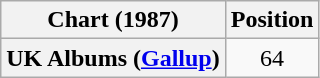<table class="wikitable plainrowheaders" style="text-align:center">
<tr>
<th scope="col">Chart (1987)</th>
<th scope="col">Position</th>
</tr>
<tr>
<th scope="row">UK Albums (<a href='#'>Gallup</a>)</th>
<td>64</td>
</tr>
</table>
